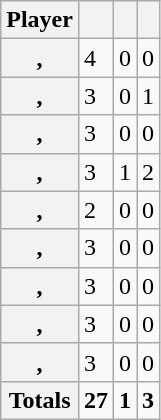<table class="wikitable sortable plainrowheaders">
<tr>
<th scope="col">Player</th>
<th scope="col"></th>
<th scope="col"></th>
<th scope="col"></th>
</tr>
<tr>
<th scope="row">, </th>
<td>4</td>
<td>0</td>
<td>0</td>
</tr>
<tr>
<th scope="row">, </th>
<td>3</td>
<td>0</td>
<td>1</td>
</tr>
<tr>
<th scope="row">, </th>
<td>3</td>
<td>0</td>
<td>0</td>
</tr>
<tr>
<th scope="row">, </th>
<td>3</td>
<td>1</td>
<td>2</td>
</tr>
<tr>
<th scope="row">, </th>
<td>2</td>
<td>0</td>
<td>0</td>
</tr>
<tr>
<th scope="row">, </th>
<td>3</td>
<td>0</td>
<td>0</td>
</tr>
<tr>
<th scope="row">, </th>
<td>3</td>
<td>0</td>
<td>0</td>
</tr>
<tr>
<th scope="row">, </th>
<td>3</td>
<td>0</td>
<td>0</td>
</tr>
<tr>
<th scope="row">, </th>
<td>3</td>
<td>0</td>
<td>0</td>
</tr>
<tr class="sortbottom">
<th scope="row">Totals</th>
<td><strong>27</strong></td>
<td><strong>1</strong></td>
<td><strong>3</strong></td>
</tr>
</table>
